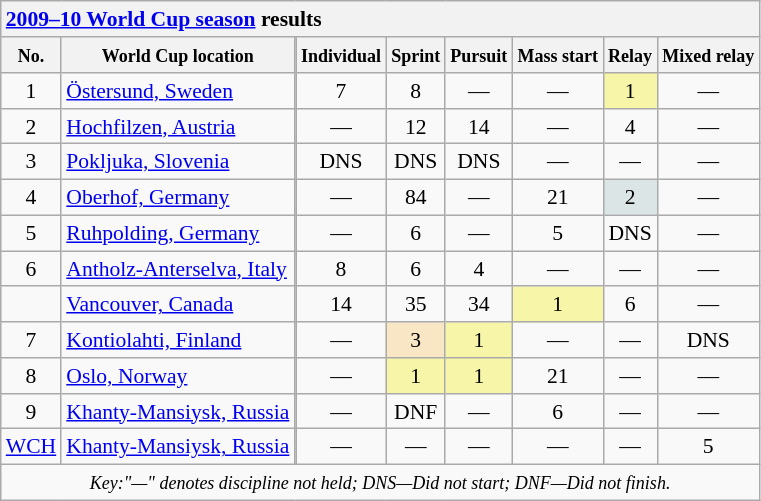<table class="wikitable collapsible collapsed" style="font-size:90%; text-align:center; float:left; margin:1em 1em 1em 0;">
<tr>
<th colspan="9" style="white-space:nowrap; text-align:left;"><a href='#'>2009–10 World Cup season</a> results  </th>
</tr>
<tr>
<th><small>No.</small></th>
<th><small>World Cup location</small></th>
<td rowspan="12" style="border-bottom-width:2x; padding:0;"></td>
<th><small>Individual</small></th>
<th><small>Sprint</small></th>
<th><small>Pursuit</small></th>
<th><small>Mass start</small></th>
<th><small>Relay</small></th>
<th><small>Mixed relay</small></th>
</tr>
<tr>
<td>1</td>
<td style="text-align:left;"><a href='#'>Östersund, Sweden</a></td>
<td>7</td>
<td>8</td>
<td>—</td>
<td>—</td>
<td style="background:#f7f6a8;">1</td>
<td>—</td>
</tr>
<tr>
<td>2</td>
<td style="text-align:left;"><a href='#'>Hochfilzen, Austria</a></td>
<td>—</td>
<td>12</td>
<td>14</td>
<td>—</td>
<td>4</td>
<td>—</td>
</tr>
<tr>
<td>3</td>
<td style="text-align:left;"><a href='#'>Pokljuka, Slovenia</a></td>
<td>DNS</td>
<td>DNS</td>
<td>DNS</td>
<td>—</td>
<td>—</td>
<td>—</td>
</tr>
<tr>
<td>4</td>
<td style="text-align:left;"><a href='#'>Oberhof, Germany</a></td>
<td>—</td>
<td>84</td>
<td>—</td>
<td>21</td>
<td style="background:#dce5e5;">2</td>
<td>—</td>
</tr>
<tr>
<td>5</td>
<td style="text-align:left;"><a href='#'>Ruhpolding, Germany</a></td>
<td>—</td>
<td>6</td>
<td>—</td>
<td>5</td>
<td>DNS</td>
<td>—</td>
</tr>
<tr>
<td>6</td>
<td style="text-align:left;"><a href='#'>Antholz-Anterselva, Italy</a></td>
<td>8</td>
<td>6</td>
<td>4</td>
<td>—</td>
<td>—</td>
<td>—</td>
</tr>
<tr>
<td></td>
<td style="text-align:left;"><a href='#'>Vancouver, Canada</a></td>
<td>14</td>
<td>35</td>
<td>34</td>
<td style="background:#f7f6a8;">1</td>
<td>6</td>
<td>—</td>
</tr>
<tr>
<td>7</td>
<td style="text-align:left;"><a href='#'>Kontiolahti, Finland</a></td>
<td>—</td>
<td style="background:#f8e6c4;">3</td>
<td style="background:#f7f6a8;">1</td>
<td>—</td>
<td>—</td>
<td>DNS</td>
</tr>
<tr>
<td>8</td>
<td style="text-align:left;"><a href='#'>Oslo, Norway</a></td>
<td>—</td>
<td style="background:#f7f6a8;">1</td>
<td style="background:#f7f6a8;">1</td>
<td>21</td>
<td>—</td>
<td>—</td>
</tr>
<tr>
<td>9</td>
<td style="text-align:left;"><a href='#'>Khanty-Mansiysk, Russia</a></td>
<td>—</td>
<td>DNF</td>
<td>—</td>
<td>6</td>
<td>—</td>
<td>—</td>
</tr>
<tr>
<td><a href='#'>WCH</a></td>
<td style="text-align:left;"><a href='#'>Khanty-Mansiysk, Russia</a></td>
<td>—</td>
<td>—</td>
<td>—</td>
<td>—</td>
<td>—</td>
<td>5</td>
</tr>
<tr>
<td style="text-align:center;" colspan="9"><small><em>Key:"—" denotes discipline not held; DNS—Did not start; DNF—Did not finish.</em></small></td>
</tr>
</table>
